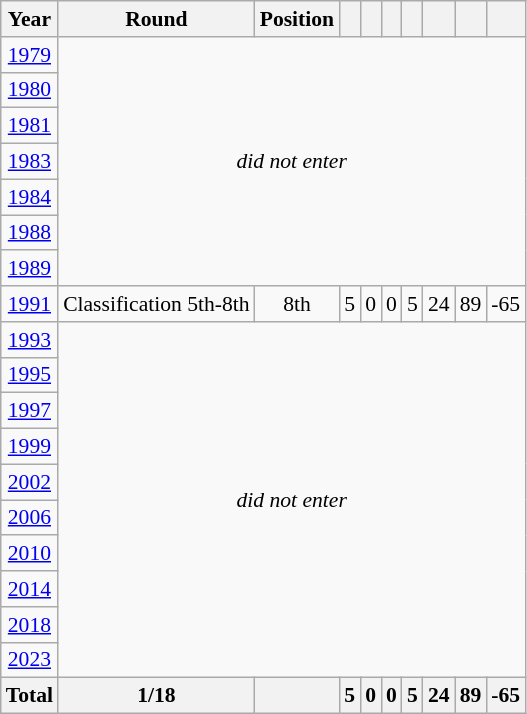<table class="wikitable" style="text-align:center; font-size:90%;">
<tr>
<th>Year</th>
<th>Round</th>
<th>Position</th>
<th></th>
<th></th>
<th></th>
<th></th>
<th></th>
<th></th>
<th></th>
</tr>
<tr>
<td><a href='#'>1979</a></td>
<td rowspan=7 colspan=9><em>did not enter</em></td>
</tr>
<tr>
<td><a href='#'>1980</a></td>
</tr>
<tr>
<td><a href='#'>1981</a></td>
</tr>
<tr>
<td><a href='#'>1983</a></td>
</tr>
<tr>
<td><a href='#'>1984</a></td>
</tr>
<tr>
<td><a href='#'>1988</a></td>
</tr>
<tr>
<td><a href='#'>1989</a></td>
</tr>
<tr>
<td><a href='#'>1991</a></td>
<td>Classification 5th-8th</td>
<td>8th</td>
<td>5</td>
<td>0</td>
<td>0</td>
<td>5</td>
<td>24</td>
<td>89</td>
<td>-65</td>
</tr>
<tr>
<td><a href='#'>1993</a></td>
<td rowspan=10 colspan=9><em>did not enter</em></td>
</tr>
<tr>
<td><a href='#'>1995</a></td>
</tr>
<tr>
<td><a href='#'>1997</a></td>
</tr>
<tr>
<td><a href='#'>1999</a></td>
</tr>
<tr>
<td><a href='#'>2002</a></td>
</tr>
<tr>
<td><a href='#'>2006</a></td>
</tr>
<tr>
<td><a href='#'>2010</a></td>
</tr>
<tr>
<td><a href='#'>2014</a></td>
</tr>
<tr>
<td><a href='#'>2018</a></td>
</tr>
<tr>
<td><a href='#'>2023</a></td>
</tr>
<tr>
<th>Total</th>
<th>1/18</th>
<th></th>
<th>5</th>
<th>0</th>
<th>0</th>
<th>5</th>
<th>24</th>
<th>89</th>
<th>-65</th>
</tr>
</table>
